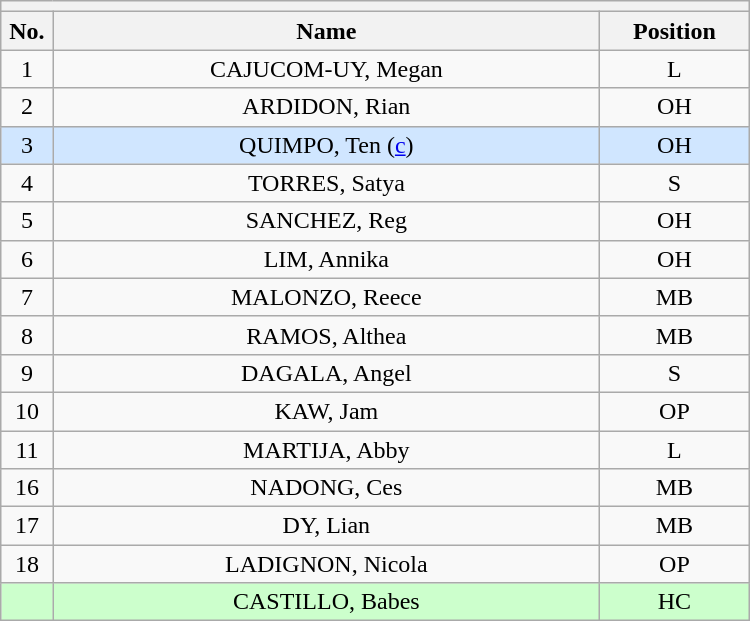<table class="wikitable mw-collapsible mw-collapsed" style="text-align:center; width:500px; border:none">
<tr>
<th style="text-align:center" colspan="3"></th>
</tr>
<tr>
<th style="width:7%">No.</th>
<th>Name</th>
<th style="width:20%">Position</th>
</tr>
<tr>
<td>1</td>
<td>CAJUCOM-UY, Megan</td>
<td>L</td>
</tr>
<tr>
<td>2</td>
<td>ARDIDON, Rian</td>
<td>OH</td>
</tr>
<tr bgcolor=#D0E6FF>
<td>3</td>
<td>QUIMPO, Ten (<a href='#'>c</a>)</td>
<td>OH</td>
</tr>
<tr>
<td>4</td>
<td>TORRES, Satya</td>
<td>S</td>
</tr>
<tr>
<td>5</td>
<td>SANCHEZ, Reg</td>
<td>OH</td>
</tr>
<tr>
<td>6</td>
<td>LIM, Annika</td>
<td>OH</td>
</tr>
<tr>
<td>7</td>
<td>MALONZO, Reece</td>
<td>MB</td>
</tr>
<tr>
<td>8</td>
<td>RAMOS, Althea</td>
<td>MB</td>
</tr>
<tr>
<td>9</td>
<td>DAGALA, Angel</td>
<td>S</td>
</tr>
<tr>
<td>10</td>
<td>KAW, Jam</td>
<td>OP</td>
</tr>
<tr>
<td>11</td>
<td>MARTIJA, Abby</td>
<td>L</td>
</tr>
<tr>
<td>16</td>
<td>NADONG, Ces</td>
<td>MB</td>
</tr>
<tr>
<td>17</td>
<td>DY, Lian</td>
<td>MB</td>
</tr>
<tr>
<td>18</td>
<td>LADIGNON, Nicola</td>
<td>OP</td>
</tr>
<tr bgcolor=#CCFFCC>
<td></td>
<td>CASTILLO, Babes</td>
<td>HC</td>
</tr>
</table>
